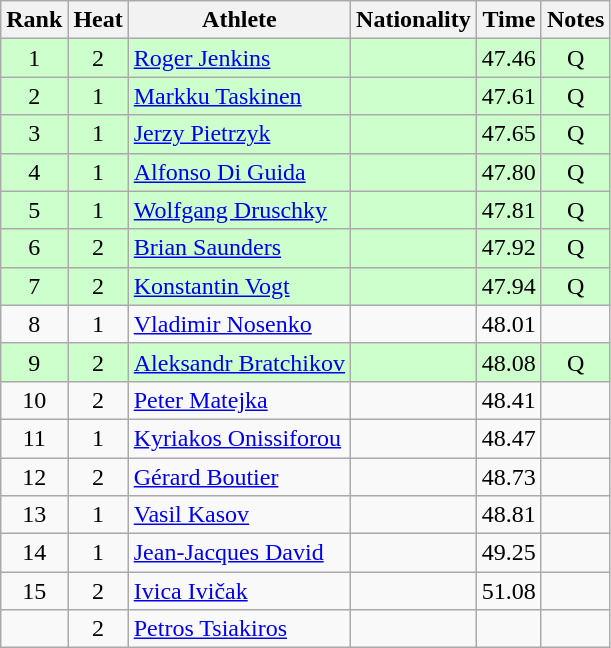<table class="wikitable sortable" style="text-align:center">
<tr>
<th>Rank</th>
<th>Heat</th>
<th>Athlete</th>
<th>Nationality</th>
<th>Time</th>
<th>Notes</th>
</tr>
<tr bgcolor=ccffcc>
<td>1</td>
<td>2</td>
<td align=left><a href='#'>Roger Jenkins</a></td>
<td align=left></td>
<td>47.46</td>
<td>Q</td>
</tr>
<tr bgcolor=ccffcc>
<td>2</td>
<td>1</td>
<td align=left><a href='#'>Markku Taskinen</a></td>
<td align=left></td>
<td>47.61</td>
<td>Q</td>
</tr>
<tr bgcolor=ccffcc>
<td>3</td>
<td>1</td>
<td align=left><a href='#'>Jerzy Pietrzyk</a></td>
<td align=left></td>
<td>47.65</td>
<td>Q</td>
</tr>
<tr bgcolor=ccffcc>
<td>4</td>
<td>1</td>
<td align=left><a href='#'>Alfonso Di Guida</a></td>
<td align=left></td>
<td>47.80</td>
<td>Q</td>
</tr>
<tr bgcolor=ccffcc>
<td>5</td>
<td>1</td>
<td align=left><a href='#'>Wolfgang Druschky</a></td>
<td align=left></td>
<td>47.81</td>
<td>Q</td>
</tr>
<tr bgcolor=ccffcc>
<td>6</td>
<td>2</td>
<td align=left><a href='#'>Brian Saunders</a></td>
<td align=left></td>
<td>47.92</td>
<td>Q</td>
</tr>
<tr bgcolor=ccffcc>
<td>7</td>
<td>2</td>
<td align=left><a href='#'>Konstantin Vogt</a></td>
<td align=left></td>
<td>47.94</td>
<td>Q</td>
</tr>
<tr>
<td>8</td>
<td>1</td>
<td align=left><a href='#'>Vladimir Nosenko</a></td>
<td align=left></td>
<td>48.01</td>
<td></td>
</tr>
<tr bgcolor=ccffcc>
<td>9</td>
<td>2</td>
<td align=left><a href='#'>Aleksandr Bratchikov</a></td>
<td align=left></td>
<td>48.08</td>
<td>Q</td>
</tr>
<tr>
<td>10</td>
<td>2</td>
<td align=left><a href='#'>Peter Matejka</a></td>
<td align=left></td>
<td>48.41</td>
<td></td>
</tr>
<tr>
<td>11</td>
<td>1</td>
<td align=left><a href='#'>Kyriakos Onissiforou</a></td>
<td align=left></td>
<td>48.47</td>
<td></td>
</tr>
<tr>
<td>12</td>
<td>2</td>
<td align=left><a href='#'>Gérard Boutier</a></td>
<td align=left></td>
<td>48.73</td>
<td></td>
</tr>
<tr>
<td>13</td>
<td>1</td>
<td align=left><a href='#'>Vasil Kasov</a></td>
<td align=left></td>
<td>48.81</td>
<td></td>
</tr>
<tr>
<td>14</td>
<td>1</td>
<td align=left><a href='#'>Jean-Jacques David</a></td>
<td align=left></td>
<td>49.25</td>
<td></td>
</tr>
<tr>
<td>15</td>
<td>2</td>
<td align=left><a href='#'>Ivica Ivičak</a></td>
<td align=left></td>
<td>51.08</td>
<td></td>
</tr>
<tr>
<td></td>
<td>2</td>
<td align=left><a href='#'>Petros Tsiakiros</a></td>
<td align=left></td>
<td></td>
<td></td>
</tr>
</table>
